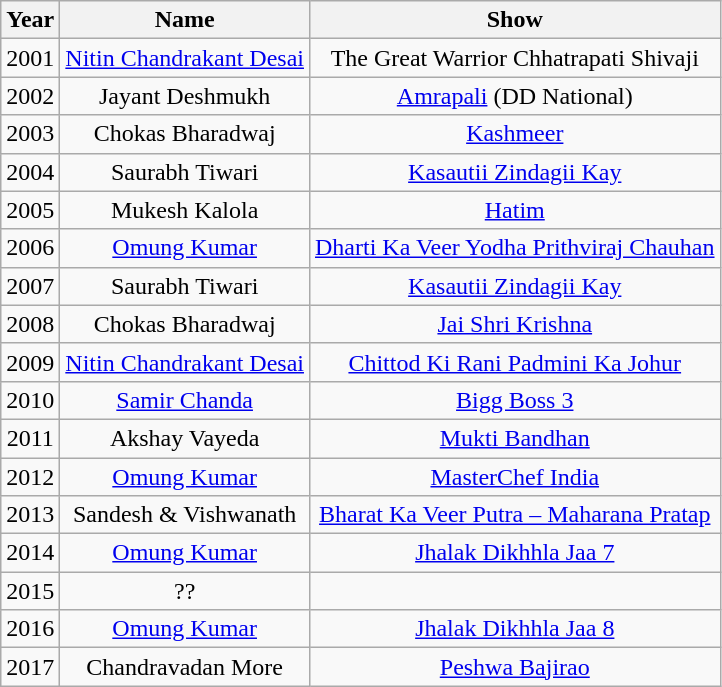<table class="wikitable sortable" style="text-align:center;">
<tr>
<th>Year</th>
<th>Name</th>
<th>Show</th>
</tr>
<tr>
<td>2001</td>
<td><a href='#'>Nitin Chandrakant Desai</a></td>
<td>The Great Warrior Chhatrapati Shivaji</td>
</tr>
<tr>
<td>2002</td>
<td>Jayant Deshmukh</td>
<td><a href='#'>Amrapali</a> (DD National)</td>
</tr>
<tr>
<td>2003</td>
<td>Chokas Bharadwaj</td>
<td><a href='#'>Kashmeer</a></td>
</tr>
<tr>
<td>2004</td>
<td>Saurabh Tiwari</td>
<td><a href='#'>Kasautii Zindagii Kay</a></td>
</tr>
<tr>
<td>2005</td>
<td>Mukesh Kalola</td>
<td><a href='#'>Hatim</a></td>
</tr>
<tr>
<td>2006</td>
<td><a href='#'>Omung Kumar</a></td>
<td><a href='#'>Dharti Ka Veer Yodha Prithviraj Chauhan</a></td>
</tr>
<tr>
<td>2007</td>
<td>Saurabh Tiwari</td>
<td><a href='#'>Kasautii Zindagii Kay</a></td>
</tr>
<tr>
<td>2008</td>
<td>Chokas Bharadwaj</td>
<td><a href='#'>Jai Shri Krishna</a></td>
</tr>
<tr>
<td>2009</td>
<td><a href='#'>Nitin Chandrakant Desai</a></td>
<td><a href='#'>Chittod Ki Rani Padmini Ka Johur</a></td>
</tr>
<tr>
<td>2010</td>
<td><a href='#'>Samir Chanda</a></td>
<td><a href='#'>Bigg Boss 3</a></td>
</tr>
<tr>
<td>2011</td>
<td>Akshay Vayeda</td>
<td><a href='#'>Mukti Bandhan</a></td>
</tr>
<tr>
<td>2012</td>
<td><a href='#'>Omung Kumar</a></td>
<td><a href='#'>MasterChef India</a></td>
</tr>
<tr>
<td>2013</td>
<td>Sandesh & Vishwanath</td>
<td><a href='#'>Bharat Ka Veer Putra – Maharana Pratap</a></td>
</tr>
<tr>
<td>2014</td>
<td><a href='#'>Omung Kumar</a></td>
<td><a href='#'>Jhalak Dikhhla Jaa 7</a></td>
</tr>
<tr>
<td>2015</td>
<td>??</td>
<td></td>
</tr>
<tr>
<td>2016</td>
<td><a href='#'>Omung Kumar</a></td>
<td><a href='#'>Jhalak Dikhhla Jaa 8</a></td>
</tr>
<tr>
<td>2017</td>
<td>Chandravadan More</td>
<td><a href='#'>Peshwa Bajirao</a></td>
</tr>
</table>
